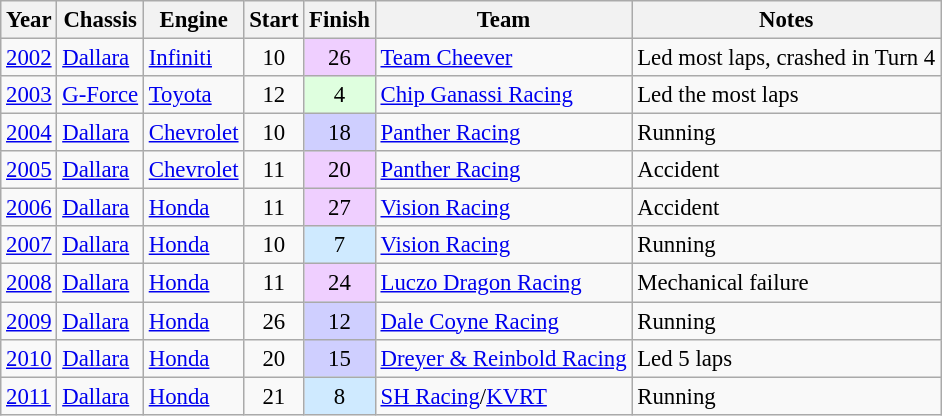<table class="wikitable" style="font-size: 95%;">
<tr>
<th>Year</th>
<th>Chassis</th>
<th>Engine</th>
<th>Start</th>
<th>Finish</th>
<th>Team</th>
<th>Notes</th>
</tr>
<tr>
<td><a href='#'>2002</a></td>
<td><a href='#'>Dallara</a></td>
<td><a href='#'>Infiniti</a></td>
<td align=center>10</td>
<td style="text-align:center; background:#efcfff;">26</td>
<td><a href='#'>Team Cheever</a></td>
<td>Led most laps, crashed in Turn 4</td>
</tr>
<tr>
<td><a href='#'>2003</a></td>
<td><a href='#'>G-Force</a></td>
<td><a href='#'>Toyota</a></td>
<td align=center>12</td>
<td style="text-align:center; background:#dfffdf;">4</td>
<td><a href='#'>Chip Ganassi Racing</a></td>
<td>Led the most laps</td>
</tr>
<tr>
<td><a href='#'>2004</a></td>
<td><a href='#'>Dallara</a></td>
<td><a href='#'>Chevrolet</a></td>
<td align=center>10</td>
<td style="text-align:center; background:#cfcfff;">18</td>
<td><a href='#'>Panther Racing</a></td>
<td>Running</td>
</tr>
<tr>
<td><a href='#'>2005</a></td>
<td><a href='#'>Dallara</a></td>
<td><a href='#'>Chevrolet</a></td>
<td align=center>11</td>
<td style="text-align:center; background:#efcfff;">20</td>
<td><a href='#'>Panther Racing</a></td>
<td>Accident</td>
</tr>
<tr>
<td><a href='#'>2006</a></td>
<td><a href='#'>Dallara</a></td>
<td><a href='#'>Honda</a></td>
<td align=center>11</td>
<td style="text-align:center; background:#efcfff;">27</td>
<td><a href='#'>Vision Racing</a></td>
<td>Accident</td>
</tr>
<tr>
<td><a href='#'>2007</a></td>
<td><a href='#'>Dallara</a></td>
<td><a href='#'>Honda</a></td>
<td align=center>10</td>
<td style="text-align:center; background:#cfeaff;">7</td>
<td><a href='#'>Vision Racing</a></td>
<td>Running</td>
</tr>
<tr>
<td><a href='#'>2008</a></td>
<td><a href='#'>Dallara</a></td>
<td><a href='#'>Honda</a></td>
<td align=center>11</td>
<td style="text-align:center; background:#efcfff;">24</td>
<td><a href='#'>Luczo Dragon Racing</a></td>
<td>Mechanical failure</td>
</tr>
<tr>
<td><a href='#'>2009</a></td>
<td><a href='#'>Dallara</a></td>
<td><a href='#'>Honda</a></td>
<td align=center>26</td>
<td style="text-align:center; background:#cfcfff;">12</td>
<td><a href='#'>Dale Coyne Racing</a></td>
<td>Running</td>
</tr>
<tr>
<td><a href='#'>2010</a></td>
<td><a href='#'>Dallara</a></td>
<td><a href='#'>Honda</a></td>
<td align=center>20</td>
<td style="text-align:center; background:#cfcfff;">15</td>
<td><a href='#'>Dreyer & Reinbold Racing</a></td>
<td>Led 5 laps</td>
</tr>
<tr>
<td><a href='#'>2011</a></td>
<td><a href='#'>Dallara</a></td>
<td><a href='#'>Honda</a></td>
<td align=center>21</td>
<td style="text-align:center; background:#cfeaff;">8</td>
<td><a href='#'>SH Racing</a>/<a href='#'>KVRT</a></td>
<td>Running</td>
</tr>
</table>
